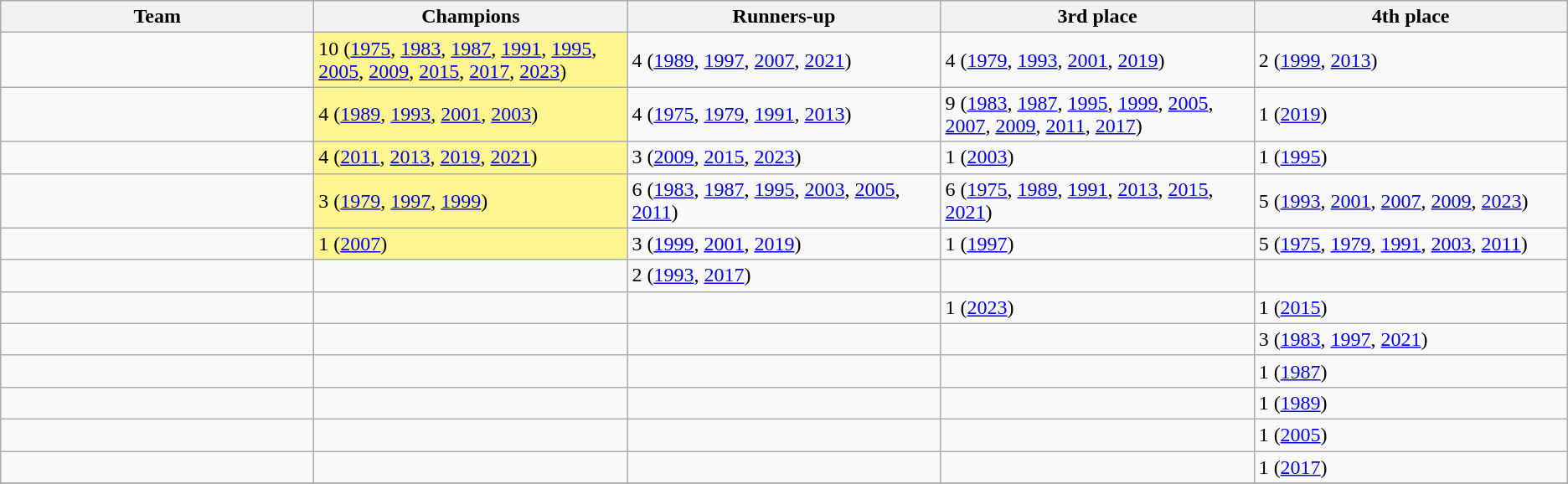<table class="wikitable">
<tr>
<th style="width:20%">Team</th>
<th style="width:20%">Champions</th>
<th style="width:20%">Runners-up</th>
<th style="width:20%">3rd place</th>
<th style="width:20%">4th place</th>
</tr>
<tr>
<td></td>
<td style=background:#FFF68F>10 (<a href='#'>1975</a>, <a href='#'>1983</a>, <a href='#'>1987</a>, <a href='#'>1991</a>, <a href='#'>1995</a>, <a href='#'>2005</a>, <a href='#'>2009</a>, <a href='#'>2015</a>, <a href='#'>2017</a>, <a href='#'>2023</a>)</td>
<td>4 (<a href='#'>1989</a>, <a href='#'>1997</a>, <a href='#'>2007</a>, <a href='#'>2021</a>)</td>
<td>4 (<a href='#'>1979</a>, <a href='#'>1993</a>, <a href='#'>2001</a>, <a href='#'>2019</a>)</td>
<td>2 (<a href='#'>1999</a>, <a href='#'>2013</a>)</td>
</tr>
<tr>
<td></td>
<td style=background:#FFF68F>4 (<a href='#'>1989</a>, <a href='#'>1993</a>, <a href='#'>2001</a>, <a href='#'>2003</a>)</td>
<td>4 (<a href='#'>1975</a>, <a href='#'>1979</a>, <a href='#'>1991</a>, <a href='#'>2013</a>)</td>
<td>9 (<a href='#'>1983</a>, <a href='#'>1987</a>, <a href='#'>1995</a>, <a href='#'>1999</a>, <a href='#'>2005</a>, <a href='#'>2007</a>, <a href='#'>2009</a>, <a href='#'>2011</a>, <a href='#'>2017</a>)</td>
<td>1 (<a href='#'>2019</a>)</td>
</tr>
<tr>
<td></td>
<td style=background:#FFF68F>4 (<a href='#'>2011</a>, <a href='#'>2013</a>, <a href='#'>2019</a>, <a href='#'>2021</a>)</td>
<td>3 (<a href='#'>2009</a>, <a href='#'>2015</a>, <a href='#'>2023</a>)</td>
<td>1 (<a href='#'>2003</a>)</td>
<td>1 (<a href='#'>1995</a>)</td>
</tr>
<tr>
<td></td>
<td style=background:#FFF68F>3 (<a href='#'>1979</a>, <a href='#'>1997</a>, <a href='#'>1999</a>)</td>
<td>6 (<a href='#'>1983</a>, <a href='#'>1987</a>, <a href='#'>1995</a>, <a href='#'>2003</a>, <a href='#'>2005</a>, <a href='#'>2011</a>)</td>
<td>6 (<a href='#'>1975</a>, <a href='#'>1989</a>, <a href='#'>1991</a>, <a href='#'>2013</a>, <a href='#'>2015</a>, <a href='#'>2021</a>)</td>
<td>5 (<a href='#'>1993</a>, <a href='#'>2001</a>, <a href='#'>2007</a>, <a href='#'>2009</a>, <a href='#'>2023</a>)</td>
</tr>
<tr>
<td></td>
<td style=background:#FFF68F>1 (<a href='#'>2007</a>)</td>
<td>3 (<a href='#'>1999</a>, <a href='#'>2001</a>, <a href='#'>2019</a>)</td>
<td>1 (<a href='#'>1997</a>)</td>
<td>5 (<a href='#'>1975</a>, <a href='#'>1979</a>, <a href='#'>1991</a>, <a href='#'>2003</a>, <a href='#'>2011</a>)</td>
</tr>
<tr>
<td></td>
<td></td>
<td>2 (<a href='#'>1993</a>, <a href='#'>2017</a>)</td>
<td></td>
<td></td>
</tr>
<tr>
<td></td>
<td></td>
<td></td>
<td>1 (<a href='#'>2023</a>)</td>
<td>1 (<a href='#'>2015</a>)</td>
</tr>
<tr>
<td></td>
<td></td>
<td></td>
<td></td>
<td>3 (<a href='#'>1983</a>, <a href='#'>1997</a>, <a href='#'>2021</a>)</td>
</tr>
<tr>
<td></td>
<td></td>
<td></td>
<td></td>
<td>1 (<a href='#'>1987</a>)</td>
</tr>
<tr>
<td></td>
<td></td>
<td></td>
<td></td>
<td>1 (<a href='#'>1989</a>)</td>
</tr>
<tr>
<td></td>
<td></td>
<td></td>
<td></td>
<td>1 (<a href='#'>2005</a>)</td>
</tr>
<tr>
<td></td>
<td></td>
<td></td>
<td></td>
<td>1 (<a href='#'>2017</a>)</td>
</tr>
<tr>
</tr>
</table>
